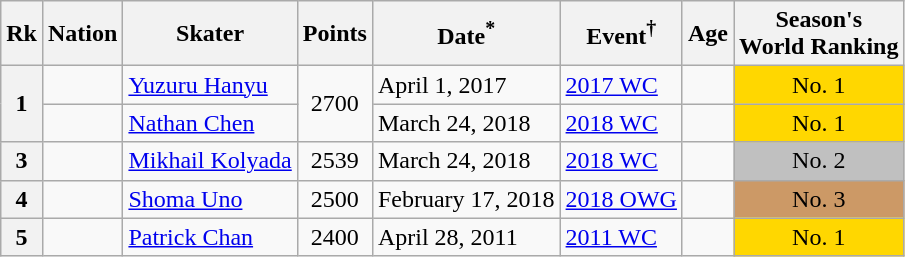<table class="wikitable sortable">
<tr>
<th>Rk</th>
<th>Nation</th>
<th>Skater</th>
<th>Points</th>
<th>Date<sup>*</sup></th>
<th>Event<sup>†</sup></th>
<th>Age</th>
<th>Season's<br>World 
Ranking</th>
</tr>
<tr>
<th rowspan="2">1</th>
<td></td>
<td><a href='#'>Yuzuru Hanyu</a></td>
<td rowspan="2" style="text-align: center;">2700</td>
<td>April 1, 2017</td>
<td><a href='#'>2017 WC</a></td>
<td></td>
<td style="background-color: gold; text-align: center;">No. 1</td>
</tr>
<tr>
<td></td>
<td><a href='#'>Nathan Chen</a></td>
<td>March 24, 2018</td>
<td><a href='#'>2018 WC</a></td>
<td></td>
<td style="background-color: gold; text-align: center;">No. 1</td>
</tr>
<tr>
<th>3</th>
<td></td>
<td><a href='#'>Mikhail Kolyada</a></td>
<td style="text-align: center;">2539</td>
<td>March 24, 2018</td>
<td><a href='#'>2018 WC</a></td>
<td></td>
<td style="background-color: silver; text-align: center;">No. 2</td>
</tr>
<tr>
<th>4</th>
<td></td>
<td><a href='#'>Shoma Uno</a></td>
<td style="text-align: center;">2500</td>
<td>February 17, 2018</td>
<td><a href='#'>2018 OWG</a></td>
<td></td>
<td style="background-color: #cc9966; text-align: center;">No. 3</td>
</tr>
<tr>
<th>5</th>
<td></td>
<td><a href='#'>Patrick Chan</a></td>
<td style="text-align: center;">2400</td>
<td>April 28, 2011</td>
<td><a href='#'>2011 WC</a></td>
<td></td>
<td style="background-color: gold; text-align: center;">No. 1</td>
</tr>
</table>
